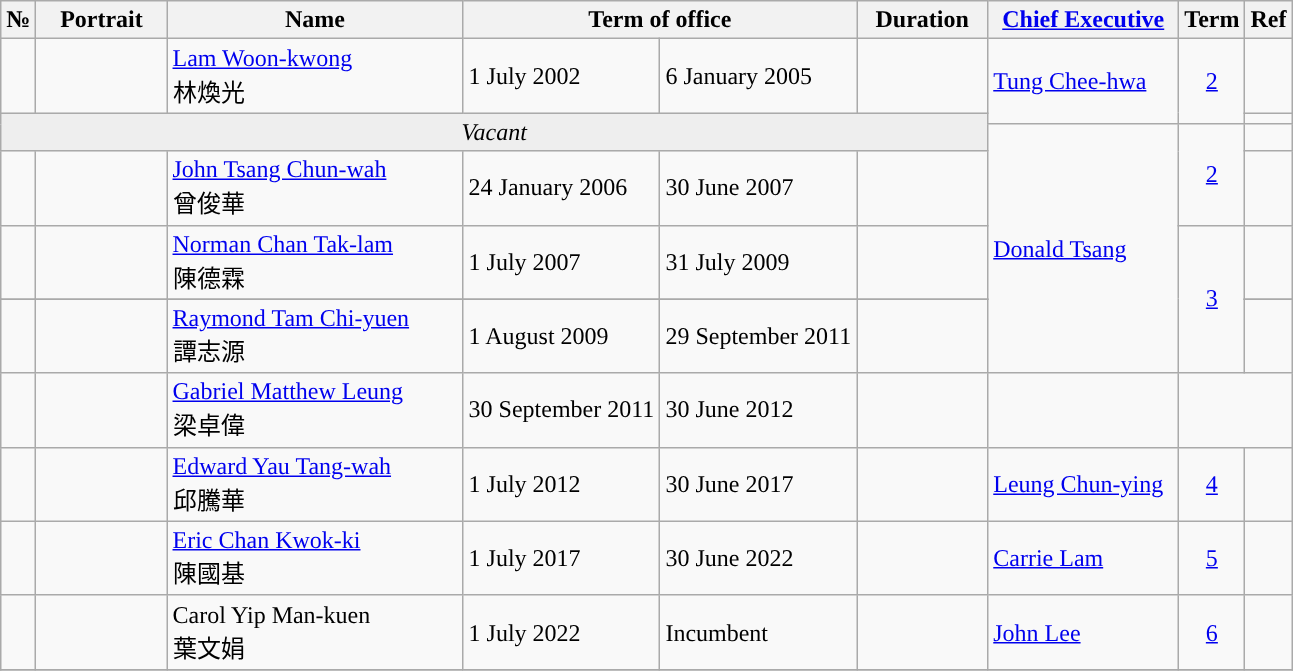<table class="wikitable"  style="text-align:left">
<tr>
<th width=10px>№</th>
<th width=80px>Portrait</th>
<th width=190px>Name</th>
<th width=180px colspan=2>Term of office</th>
<th width=80px>Duration</th>
<th width=120px><a href='#'>Chief Executive</a></th>
<th>Term</th>
<th>Ref</th>
</tr>
<tr>
<td style="background:"><strong></strong></td>
<td></td>
<td><a href='#'>Lam Woon-kwong</a><br>林煥光</td>
<td>1 July 2002</td>
<td>6 January 2005</td>
<td></td>
<td rowspan=2><a href='#'>Tung Chee-hwa</a><br></td>
<td rowspan=2 align=center><a href='#'>2</a></td>
<td></td>
</tr>
<tr>
<td rowspan=2 colspan=6 bgcolor=#EEEEEE align=center><em>Vacant</em></td>
<td></td>
</tr>
<tr>
<td rowspan=5><a href='#'>Donald Tsang</a><br></td>
<td align=center rowspan=2><a href='#'>2</a></td>
<td></td>
</tr>
<tr>
<td style="background:"><strong></strong></td>
<td></td>
<td><a href='#'>John Tsang Chun-wah</a><br>曾俊華</td>
<td>24 January 2006</td>
<td>30 June 2007</td>
<td></td>
<td></td>
</tr>
<tr>
<td style="background:"><strong></strong></td>
<td></td>
<td><a href='#'>Norman Chan Tak-lam</a><br>陳德霖</td>
<td>1 July 2007</td>
<td>31 July 2009</td>
<td></td>
<td align=center rowspan=3><a href='#'>3</a></td>
<td></td>
</tr>
<tr>
</tr>
<tr>
<td style="background:"><strong></strong></td>
<td></td>
<td><a href='#'>Raymond Tam Chi-yuen</a><br>譚志源</td>
<td>1 August 2009</td>
<td>29 September 2011</td>
<td></td>
<td></td>
</tr>
<tr>
<td style="background:"><strong></strong></td>
<td></td>
<td><a href='#'>Gabriel Matthew Leung</a><br>梁卓偉</td>
<td>30 September 2011</td>
<td>30 June 2012</td>
<td></td>
<td></td>
</tr>
<tr>
<td style="background:"><strong></strong></td>
<td></td>
<td><a href='#'>Edward Yau Tang-wah</a><br>邱騰華</td>
<td>1 July 2012</td>
<td>30 June 2017</td>
<td></td>
<td><a href='#'>Leung Chun-ying</a><br></td>
<td align=center><a href='#'>4</a></td>
<td></td>
</tr>
<tr>
<td style="background:"><strong></strong></td>
<td></td>
<td><a href='#'>Eric Chan Kwok-ki</a><br>陳國基</td>
<td>1 July 2017</td>
<td>30 June 2022</td>
<td></td>
<td><a href='#'>Carrie Lam</a><br></td>
<td align=center><a href='#'>5</a></td>
<td></td>
</tr>
<tr>
<td style="background:"><strong></strong></td>
<td></td>
<td>Carol Yip Man-kuen<br>葉文娟</td>
<td>1 July 2022</td>
<td>Incumbent</td>
<td></td>
<td><a href='#'>John Lee</a><br></td>
<td align=center><a href='#'>6</a></td>
<td></td>
</tr>
<tr>
</tr>
</table>
